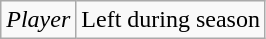<table class="wikitable">
<tr>
<td><em>Player</em></td>
<td>Left during season</td>
</tr>
</table>
